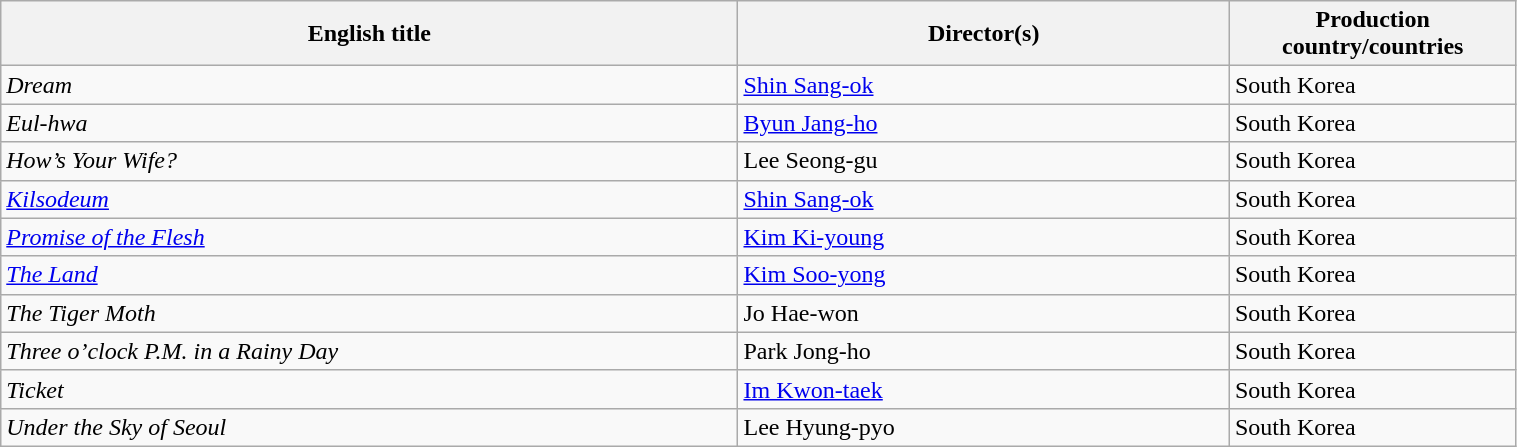<table class="sortable wikitable" width="80%" cellpadding="5">
<tr>
<th width="30%">English title</th>
<th width="20%">Director(s)</th>
<th width="10%">Production country/countries</th>
</tr>
<tr>
<td><em>Dream</em></td>
<td><a href='#'>Shin Sang-ok</a></td>
<td>South Korea</td>
</tr>
<tr>
<td><em>Eul-hwa</em></td>
<td><a href='#'>Byun Jang-ho</a></td>
<td>South Korea</td>
</tr>
<tr>
<td><em>How’s Your Wife?</em></td>
<td>Lee Seong-gu</td>
<td>South Korea</td>
</tr>
<tr>
<td><em><a href='#'>Kilsodeum</a></em></td>
<td><a href='#'>Shin Sang-ok</a></td>
<td>South Korea</td>
</tr>
<tr>
<td><em><a href='#'>Promise of the Flesh</a></em></td>
<td><a href='#'>Kim Ki-young</a></td>
<td>South Korea</td>
</tr>
<tr>
<td><em><a href='#'>The Land</a></em></td>
<td><a href='#'>Kim Soo-yong</a></td>
<td>South Korea</td>
</tr>
<tr>
<td><em>The Tiger Moth</em></td>
<td>Jo Hae-won</td>
<td>South Korea</td>
</tr>
<tr>
<td><em>Three o’clock P.M. in a Rainy Day</em></td>
<td>Park Jong-ho</td>
<td>South Korea</td>
</tr>
<tr>
<td><em>Ticket</em></td>
<td><a href='#'>Im Kwon-taek</a></td>
<td>South Korea</td>
</tr>
<tr>
<td><em>Under the Sky of Seoul</em></td>
<td>Lee Hyung-pyo</td>
<td>South Korea</td>
</tr>
</table>
